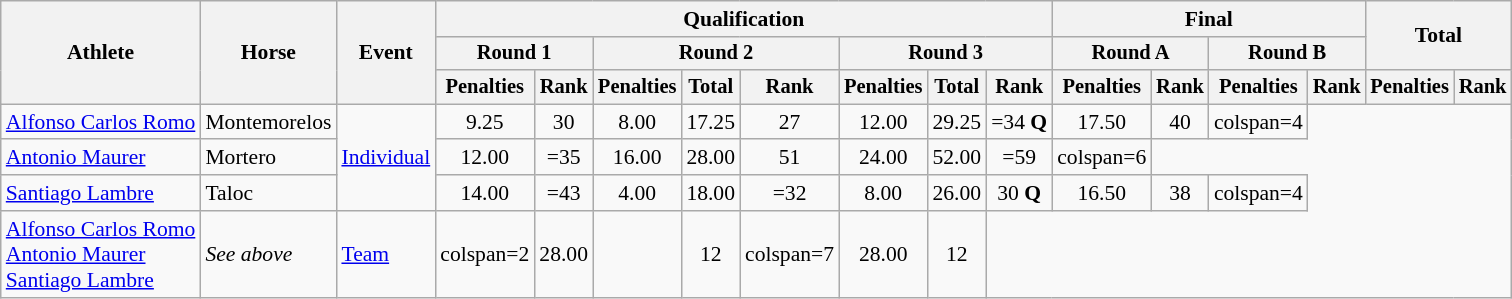<table class=wikitable style=font-size:90%;text-align:center>
<tr>
<th rowspan=3>Athlete</th>
<th rowspan=3>Horse</th>
<th rowspan=3>Event</th>
<th colspan=8>Qualification</th>
<th colspan=4>Final</th>
<th rowspan=2 colspan=2>Total</th>
</tr>
<tr style=font-size:95%>
<th colspan=2>Round 1</th>
<th colspan=3>Round 2</th>
<th colspan=3>Round 3</th>
<th colspan=2>Round A</th>
<th colspan=2>Round B</th>
</tr>
<tr style=font-size:95%>
<th>Penalties</th>
<th>Rank</th>
<th>Penalties</th>
<th>Total</th>
<th>Rank</th>
<th>Penalties</th>
<th>Total</th>
<th>Rank</th>
<th>Penalties</th>
<th>Rank</th>
<th>Penalties</th>
<th>Rank</th>
<th>Penalties</th>
<th>Rank</th>
</tr>
<tr>
<td align=left><a href='#'>Alfonso Carlos Romo</a></td>
<td align=left>Montemorelos</td>
<td align=left rowspan=3><a href='#'>Individual</a></td>
<td>9.25</td>
<td>30</td>
<td>8.00</td>
<td>17.25</td>
<td>27</td>
<td>12.00</td>
<td>29.25</td>
<td>=34 <strong>Q</strong></td>
<td>17.50</td>
<td>40</td>
<td>colspan=4 </td>
</tr>
<tr>
<td align=left><a href='#'>Antonio Maurer</a></td>
<td align=left>Mortero</td>
<td>12.00</td>
<td>=35</td>
<td>16.00</td>
<td>28.00</td>
<td>51</td>
<td>24.00</td>
<td>52.00</td>
<td>=59</td>
<td>colspan=6 </td>
</tr>
<tr>
<td align=left><a href='#'>Santiago Lambre</a></td>
<td align=left>Taloc</td>
<td>14.00</td>
<td>=43</td>
<td>4.00</td>
<td>18.00</td>
<td>=32</td>
<td>8.00</td>
<td>26.00</td>
<td>30 <strong>Q</strong></td>
<td>16.50</td>
<td>38</td>
<td>colspan=4 </td>
</tr>
<tr>
<td align=left><a href='#'>Alfonso Carlos Romo</a><br><a href='#'>Antonio Maurer</a><br><a href='#'>Santiago Lambre</a></td>
<td align=left><em>See above</em></td>
<td align=left><a href='#'>Team</a></td>
<td>colspan=2 </td>
<td>28.00</td>
<td></td>
<td>12</td>
<td>colspan=7 </td>
<td>28.00</td>
<td>12</td>
</tr>
</table>
